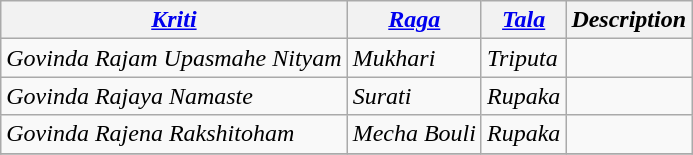<table class="wikitable">
<tr>
<th><em><a href='#'>Kriti</a></em></th>
<th><em><a href='#'>Raga</a></em></th>
<th><em><a href='#'>Tala</a></em></th>
<th><em>Description</em></th>
</tr>
<tr>
<td><em>Govinda Rajam Upasmahe Nityam</em></td>
<td><em>Mukhari</em></td>
<td><em>Triputa</em></td>
<td></td>
</tr>
<tr>
<td><em>Govinda Rajaya Namaste</em></td>
<td><em>Surati</em></td>
<td><em>Rupaka</em></td>
<td></td>
</tr>
<tr>
<td><em>Govinda Rajena Rakshitoham</em></td>
<td><em>Mecha Bouli</em></td>
<td><em>Rupaka</em></td>
<td></td>
</tr>
<tr>
</tr>
</table>
